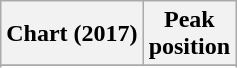<table class="wikitable sortable plainrowheaders" style="text-align:center">
<tr>
<th scope="col">Chart (2017)</th>
<th scope="col">Peak<br>position</th>
</tr>
<tr>
</tr>
<tr>
</tr>
<tr>
</tr>
<tr>
</tr>
<tr>
</tr>
</table>
